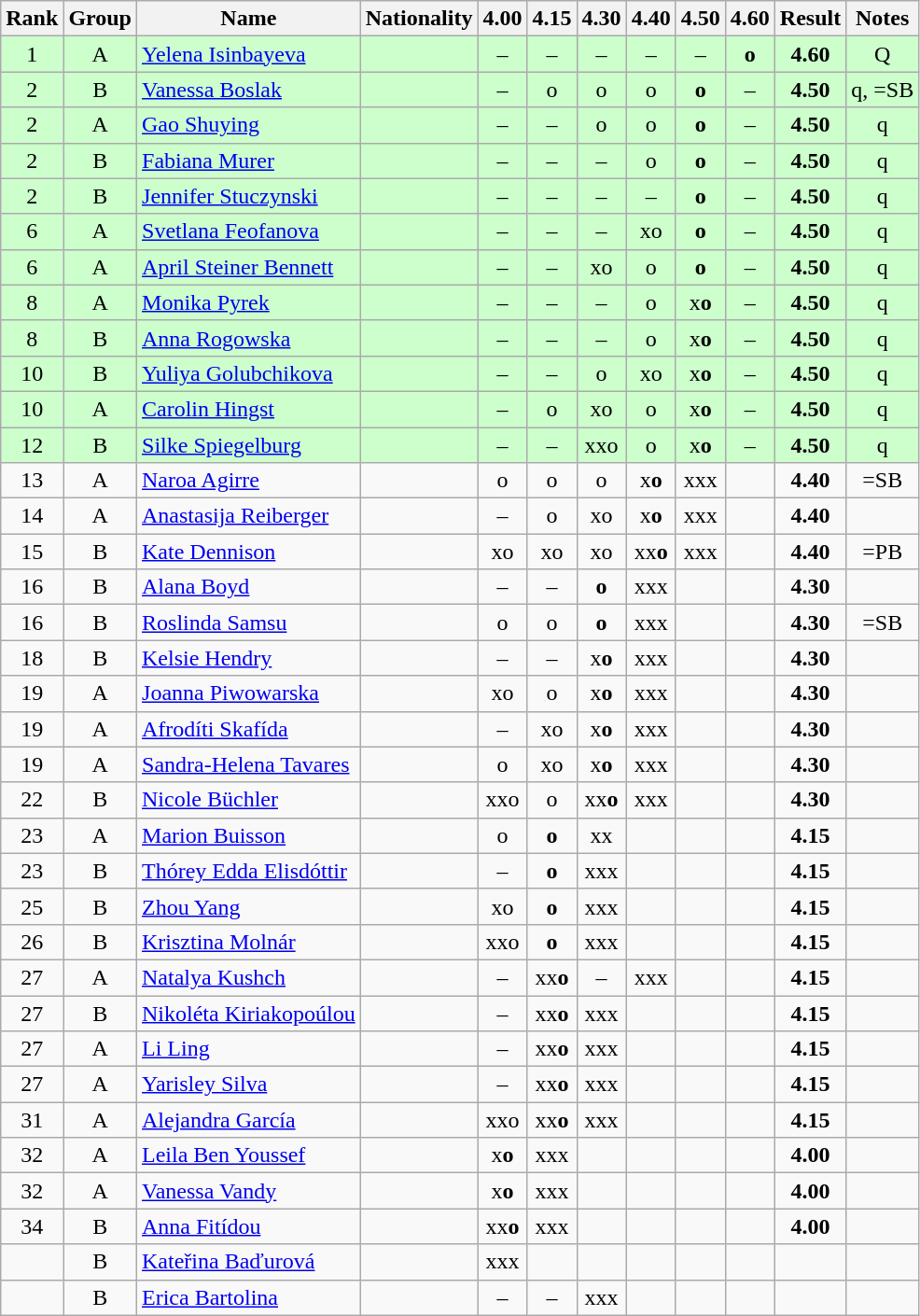<table class="wikitable sortable" style="text-align:center">
<tr>
<th>Rank</th>
<th>Group</th>
<th>Name</th>
<th>Nationality</th>
<th>4.00</th>
<th>4.15</th>
<th>4.30</th>
<th>4.40</th>
<th>4.50</th>
<th>4.60</th>
<th>Result</th>
<th>Notes</th>
</tr>
<tr bgcolor=ccffcc>
<td>1</td>
<td>A</td>
<td align="left"><a href='#'>Yelena Isinbayeva</a></td>
<td align="left"></td>
<td>–</td>
<td>–</td>
<td>–</td>
<td>–</td>
<td>–</td>
<td><strong>o</strong></td>
<td><strong>4.60</strong></td>
<td>Q</td>
</tr>
<tr bgcolor=ccffcc>
<td>2</td>
<td>B</td>
<td align="left"><a href='#'>Vanessa Boslak</a></td>
<td align="left"></td>
<td>–</td>
<td>o</td>
<td>o</td>
<td>o</td>
<td><strong>o</strong></td>
<td>–</td>
<td><strong>4.50</strong></td>
<td>q, =SB</td>
</tr>
<tr bgcolor=ccffcc>
<td>2</td>
<td>A</td>
<td align="left"><a href='#'>Gao Shuying</a></td>
<td align="left"></td>
<td>–</td>
<td>–</td>
<td>o</td>
<td>o</td>
<td><strong>o</strong></td>
<td>–</td>
<td><strong>4.50</strong></td>
<td>q</td>
</tr>
<tr bgcolor=ccffcc>
<td>2</td>
<td>B</td>
<td align="left"><a href='#'>Fabiana Murer</a></td>
<td align="left"></td>
<td>–</td>
<td>–</td>
<td>–</td>
<td>o</td>
<td><strong>o</strong></td>
<td>–</td>
<td><strong>4.50</strong></td>
<td>q</td>
</tr>
<tr bgcolor=ccffcc>
<td>2</td>
<td>B</td>
<td align="left"><a href='#'>Jennifer Stuczynski</a></td>
<td align="left"></td>
<td>–</td>
<td>–</td>
<td>–</td>
<td>–</td>
<td><strong>o</strong></td>
<td>–</td>
<td><strong>4.50</strong></td>
<td>q</td>
</tr>
<tr bgcolor=ccffcc>
<td>6</td>
<td>A</td>
<td align="left"><a href='#'>Svetlana Feofanova</a></td>
<td align="left"></td>
<td>–</td>
<td>–</td>
<td>–</td>
<td>xo</td>
<td><strong>o</strong></td>
<td>–</td>
<td><strong>4.50</strong></td>
<td>q</td>
</tr>
<tr bgcolor=ccffcc>
<td>6</td>
<td>A</td>
<td align="left"><a href='#'>April Steiner Bennett</a></td>
<td align="left"></td>
<td>–</td>
<td>–</td>
<td>xo</td>
<td>o</td>
<td><strong>o</strong></td>
<td>–</td>
<td><strong>4.50</strong></td>
<td>q</td>
</tr>
<tr bgcolor=ccffcc>
<td>8</td>
<td>A</td>
<td align="left"><a href='#'>Monika Pyrek</a></td>
<td align="left"></td>
<td>–</td>
<td>–</td>
<td>–</td>
<td>o</td>
<td>x<strong>o</strong></td>
<td>–</td>
<td><strong>4.50</strong></td>
<td>q</td>
</tr>
<tr bgcolor=ccffcc>
<td>8</td>
<td>B</td>
<td align="left"><a href='#'>Anna Rogowska</a></td>
<td align="left"></td>
<td>–</td>
<td>–</td>
<td>–</td>
<td>o</td>
<td>x<strong>o</strong></td>
<td>–</td>
<td><strong>4.50</strong></td>
<td>q</td>
</tr>
<tr bgcolor=ccffcc>
<td>10</td>
<td>B</td>
<td align="left"><a href='#'>Yuliya Golubchikova</a></td>
<td align="left"></td>
<td>–</td>
<td>–</td>
<td>o</td>
<td>xo</td>
<td>x<strong>o</strong></td>
<td>–</td>
<td><strong>4.50</strong></td>
<td>q</td>
</tr>
<tr bgcolor=ccffcc>
<td>10</td>
<td>A</td>
<td align="left"><a href='#'>Carolin Hingst</a></td>
<td align="left"></td>
<td>–</td>
<td>o</td>
<td>xo</td>
<td>o</td>
<td>x<strong>o</strong></td>
<td>–</td>
<td><strong>4.50</strong></td>
<td>q</td>
</tr>
<tr bgcolor=ccffcc>
<td>12</td>
<td>B</td>
<td align="left"><a href='#'>Silke Spiegelburg</a></td>
<td align="left"></td>
<td>–</td>
<td>–</td>
<td>xxo</td>
<td>o</td>
<td>x<strong>o</strong></td>
<td>–</td>
<td><strong>4.50</strong></td>
<td>q</td>
</tr>
<tr>
<td>13</td>
<td>A</td>
<td align="left"><a href='#'>Naroa Agirre</a></td>
<td align="left"></td>
<td>o</td>
<td>o</td>
<td>o</td>
<td>x<strong>o</strong></td>
<td>xxx</td>
<td></td>
<td><strong>4.40</strong></td>
<td>=SB</td>
</tr>
<tr>
<td>14</td>
<td>A</td>
<td align="left"><a href='#'>Anastasija Reiberger</a></td>
<td align="left"></td>
<td>–</td>
<td>o</td>
<td>xo</td>
<td>x<strong>o</strong></td>
<td>xxx</td>
<td></td>
<td><strong>4.40</strong></td>
<td></td>
</tr>
<tr>
<td>15</td>
<td>B</td>
<td align="left"><a href='#'>Kate Dennison</a></td>
<td align="left"></td>
<td>xo</td>
<td>xo</td>
<td>xo</td>
<td>xx<strong>o</strong></td>
<td>xxx</td>
<td></td>
<td><strong>4.40</strong></td>
<td>=PB</td>
</tr>
<tr>
<td>16</td>
<td>B</td>
<td align="left"><a href='#'>Alana Boyd</a></td>
<td align="left"></td>
<td>–</td>
<td>–</td>
<td><strong>o</strong></td>
<td>xxx</td>
<td></td>
<td></td>
<td><strong>4.30</strong></td>
<td></td>
</tr>
<tr>
<td>16</td>
<td>B</td>
<td align="left"><a href='#'>Roslinda Samsu</a></td>
<td align="left"></td>
<td>o</td>
<td>o</td>
<td><strong>o</strong></td>
<td>xxx</td>
<td></td>
<td></td>
<td><strong>4.30</strong></td>
<td>=SB</td>
</tr>
<tr>
<td>18</td>
<td>B</td>
<td align="left"><a href='#'>Kelsie Hendry</a></td>
<td align="left"></td>
<td>–</td>
<td>–</td>
<td>x<strong>o</strong></td>
<td>xxx</td>
<td></td>
<td></td>
<td><strong>4.30</strong></td>
<td></td>
</tr>
<tr>
<td>19</td>
<td>A</td>
<td align="left"><a href='#'>Joanna Piwowarska</a></td>
<td align="left"></td>
<td>xo</td>
<td>o</td>
<td>x<strong>o</strong></td>
<td>xxx</td>
<td></td>
<td></td>
<td><strong>4.30</strong></td>
<td></td>
</tr>
<tr>
<td>19</td>
<td>A</td>
<td align="left"><a href='#'>Afrodíti Skafída</a></td>
<td align="left"></td>
<td>–</td>
<td>xo</td>
<td>x<strong>o</strong></td>
<td>xxx</td>
<td></td>
<td></td>
<td><strong> 4.30</strong></td>
<td></td>
</tr>
<tr>
<td>19</td>
<td>A</td>
<td align="left"><a href='#'>Sandra-Helena Tavares</a></td>
<td align="left"></td>
<td>o</td>
<td>xo</td>
<td>x<strong>o</strong></td>
<td>xxx</td>
<td></td>
<td></td>
<td><strong>4.30</strong></td>
<td></td>
</tr>
<tr>
<td>22</td>
<td>B</td>
<td align="left"><a href='#'>Nicole Büchler</a></td>
<td align="left"></td>
<td>xxo</td>
<td>o</td>
<td>xx<strong>o</strong></td>
<td>xxx</td>
<td></td>
<td></td>
<td><strong> 4.30</strong></td>
<td></td>
</tr>
<tr>
<td>23</td>
<td>A</td>
<td align="left"><a href='#'>Marion Buisson</a></td>
<td align="left"></td>
<td>o</td>
<td><strong>o</strong></td>
<td>xx</td>
<td></td>
<td></td>
<td></td>
<td><strong>4.15</strong></td>
<td></td>
</tr>
<tr>
<td>23</td>
<td>B</td>
<td align="left"><a href='#'>Thórey Edda Elisdóttir</a></td>
<td align="left"></td>
<td>–</td>
<td><strong>o</strong></td>
<td>xxx</td>
<td></td>
<td></td>
<td></td>
<td><strong>4.15</strong></td>
<td></td>
</tr>
<tr>
<td>25</td>
<td>B</td>
<td align="left"><a href='#'>Zhou Yang</a></td>
<td align="left"></td>
<td>xo</td>
<td><strong>o</strong></td>
<td>xxx</td>
<td></td>
<td></td>
<td></td>
<td><strong>4.15</strong></td>
<td></td>
</tr>
<tr>
<td>26</td>
<td>B</td>
<td align="left"><a href='#'>Krisztina Molnár</a></td>
<td align="left"></td>
<td>xxo</td>
<td><strong>o</strong></td>
<td>xxx</td>
<td></td>
<td></td>
<td></td>
<td><strong>4.15</strong></td>
<td></td>
</tr>
<tr>
<td>27</td>
<td>A</td>
<td align="left"><a href='#'>Natalya Kushch</a></td>
<td align="left"></td>
<td>–</td>
<td>xx<strong>o</strong></td>
<td>–</td>
<td>xxx</td>
<td></td>
<td></td>
<td><strong>4.15</strong></td>
<td></td>
</tr>
<tr>
<td>27</td>
<td>B</td>
<td align="left"><a href='#'>Nikoléta Kiriakopoúlou</a></td>
<td align="left"></td>
<td>–</td>
<td>xx<strong>o</strong></td>
<td>xxx</td>
<td></td>
<td></td>
<td></td>
<td><strong>4.15</strong></td>
<td></td>
</tr>
<tr>
<td>27</td>
<td>A</td>
<td align="left"><a href='#'>Li Ling</a></td>
<td align="left"></td>
<td>–</td>
<td>xx<strong>o</strong></td>
<td>xxx</td>
<td></td>
<td></td>
<td></td>
<td><strong>4.15</strong></td>
<td></td>
</tr>
<tr>
<td>27</td>
<td>A</td>
<td align="left"><a href='#'>Yarisley Silva</a></td>
<td align="left"></td>
<td>–</td>
<td>xx<strong>o</strong></td>
<td>xxx</td>
<td></td>
<td></td>
<td></td>
<td><strong>4.15</strong></td>
<td></td>
</tr>
<tr>
<td>31</td>
<td>A</td>
<td align="left"><a href='#'>Alejandra García</a></td>
<td align="left"></td>
<td>xxo</td>
<td>xx<strong>o</strong></td>
<td>xxx</td>
<td></td>
<td></td>
<td></td>
<td><strong>4.15</strong></td>
<td></td>
</tr>
<tr>
<td>32</td>
<td>A</td>
<td align="left"><a href='#'>Leila Ben Youssef</a></td>
<td align="left"></td>
<td>x<strong>o</strong></td>
<td>xxx</td>
<td></td>
<td></td>
<td></td>
<td></td>
<td><strong>4.00</strong></td>
<td></td>
</tr>
<tr>
<td>32</td>
<td>A</td>
<td align="left"><a href='#'>Vanessa Vandy</a></td>
<td align="left"></td>
<td>x<strong>o</strong></td>
<td>xxx</td>
<td></td>
<td></td>
<td></td>
<td></td>
<td><strong>4.00</strong></td>
<td></td>
</tr>
<tr>
<td>34</td>
<td>B</td>
<td align="left"><a href='#'>Anna Fitídou</a></td>
<td align="left"></td>
<td>xx<strong>o</strong></td>
<td>xxx</td>
<td></td>
<td></td>
<td></td>
<td></td>
<td><strong>4.00</strong></td>
<td></td>
</tr>
<tr>
<td></td>
<td>B</td>
<td align="left"><a href='#'>Kateřina Baďurová</a></td>
<td align="left"></td>
<td>xxx</td>
<td></td>
<td></td>
<td></td>
<td></td>
<td></td>
<td><strong></strong></td>
<td></td>
</tr>
<tr>
<td></td>
<td>B</td>
<td align="left"><a href='#'>Erica Bartolina</a></td>
<td align="left"></td>
<td>–</td>
<td>–</td>
<td>xxx</td>
<td></td>
<td></td>
<td></td>
<td><strong></strong></td>
<td></td>
</tr>
</table>
